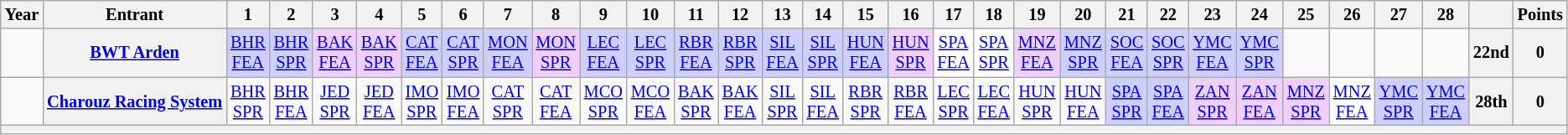<table class="wikitable" style="text-align:center; font-size:85%">
<tr>
<th scope="col">Year</th>
<th scope="col">Entrant</th>
<th scope="col">1</th>
<th scope="col">2</th>
<th scope="col">3</th>
<th scope="col">4</th>
<th scope="col">5</th>
<th scope="col">6</th>
<th scope="col">7</th>
<th scope="col">8</th>
<th scope="col">9</th>
<th scope="col">10</th>
<th scope="col">11</th>
<th scope="col">12</th>
<th scope="col">13</th>
<th scope="col">14</th>
<th scope="col">15</th>
<th scope="col">16</th>
<th scope="col">17</th>
<th scope="col">18</th>
<th scope="col">19</th>
<th scope="col">20</th>
<th scope="col">21</th>
<th scope="col">22</th>
<th scope="col">23</th>
<th scope="col">24</th>
<th scope="col">25</th>
<th scope="col">26</th>
<th scope="col">27</th>
<th scope="col">28</th>
<th scope="col"></th>
<th scope="col">Points</th>
</tr>
<tr>
<td></td>
<th nowrap><a href='#'>BWT Arden</a></th>
<td style="background:#CFCFFF;"><a href='#'>BHR<br>FEA</a><br></td>
<td style="background:#CFCFFF;"><a href='#'>BHR<br>SPR</a><br></td>
<td style="background:#EFCFFF;"><a href='#'>BAK<br>FEA</a><br></td>
<td style="background:#EFCFFF;"><a href='#'>BAK<br>SPR</a><br></td>
<td style="background:#CFCFFF;"><a href='#'>CAT<br>FEA</a><br></td>
<td style="background:#CFCFFF;"><a href='#'>CAT<br>SPR</a><br></td>
<td style="background:#CFCFFF;"><a href='#'>MON<br>FEA</a><br></td>
<td style="background:#EFCFFF;"><a href='#'>MON<br>SPR</a><br></td>
<td style="background:#CFCFFF;"><a href='#'>LEC<br>FEA</a><br></td>
<td style="background:#CFCFFF;"><a href='#'>LEC<br>SPR</a><br></td>
<td style="background:#CFCFFF;"><a href='#'>RBR<br>FEA</a><br></td>
<td style="background:#CFCFFF;"><a href='#'>RBR<br>SPR</a><br></td>
<td style="background:#CFCFFF;"><a href='#'>SIL<br>FEA</a><br></td>
<td style="background:#CFCFFF;"><a href='#'>SIL<br>SPR</a><br></td>
<td style="background:#CFCFFF;"><a href='#'>HUN<br>FEA</a><br></td>
<td style="background:#EFCFFF;"><a href='#'>HUN<br>SPR</a><br></td>
<td style="background:#FFFFFF;"><a href='#'>SPA<br>FEA</a><br></td>
<td style="background:#FFFFFF;"><a href='#'>SPA<br>SPR</a><br></td>
<td style="background:#EFCFFF;"><a href='#'>MNZ<br>FEA</a><br></td>
<td style="background:#CFCFFF;"><a href='#'>MNZ<br>SPR</a><br></td>
<td style="background:#CFCFFF;"><a href='#'>SOC<br>FEA</a><br></td>
<td style="background:#CFCFFF;"><a href='#'>SOC<br>SPR</a><br></td>
<td style="background:#CFCFFF;"><a href='#'>YMC<br>FEA</a><br></td>
<td style="background:#CFCFFF;"><a href='#'>YMC<br>SPR</a><br></td>
<td></td>
<td></td>
<td></td>
<td></td>
<th>22nd</th>
<th>0</th>
</tr>
<tr>
<td></td>
<th nowrap><a href='#'>Charouz Racing System</a></th>
<td><a href='#'>BHR<br>SPR</a></td>
<td><a href='#'>BHR<br>FEA</a></td>
<td><a href='#'>JED<br>SPR</a></td>
<td><a href='#'>JED<br>FEA</a></td>
<td><a href='#'>IMO<br>SPR</a></td>
<td><a href='#'>IMO<br>FEA</a></td>
<td><a href='#'>CAT<br>SPR</a></td>
<td><a href='#'>CAT<br>FEA</a></td>
<td><a href='#'>MCO<br>SPR</a></td>
<td><a href='#'>MCO<br>FEA</a></td>
<td><a href='#'>BAK<br>SPR</a></td>
<td><a href='#'>BAK<br>FEA</a></td>
<td><a href='#'>SIL<br>SPR</a></td>
<td><a href='#'>SIL<br>FEA</a></td>
<td><a href='#'>RBR<br>SPR</a></td>
<td><a href='#'>RBR<br>FEA</a></td>
<td><a href='#'>LEC<br>SPR</a></td>
<td><a href='#'>LEC<br>FEA</a></td>
<td><a href='#'>HUN<br>SPR</a></td>
<td><a href='#'>HUN<br>FEA</a></td>
<td style="background:#CFCFFF;"><a href='#'>SPA<br>SPR</a><br></td>
<td style="background:#CFCFFF;"><a href='#'>SPA<br>FEA</a><br></td>
<td style="background:#EFCFFF;"><a href='#'>ZAN<br>SPR</a><br></td>
<td style="background:#EFCFFF;"><a href='#'>ZAN<br>FEA</a><br></td>
<td style="background:#EFCFFF;"><a href='#'>MNZ<br>SPR</a><br></td>
<td style="background:#FFFFFF;"><a href='#'>MNZ<br>FEA</a><br></td>
<td style="background:#CFCFFF;"><a href='#'>YMC<br>SPR</a><br></td>
<td style="background:#CFCFFF;"><a href='#'>YMC<br>FEA</a><br></td>
<th>28th</th>
<th>0</th>
</tr>
<tr>
<th colspan="32"></th>
</tr>
</table>
